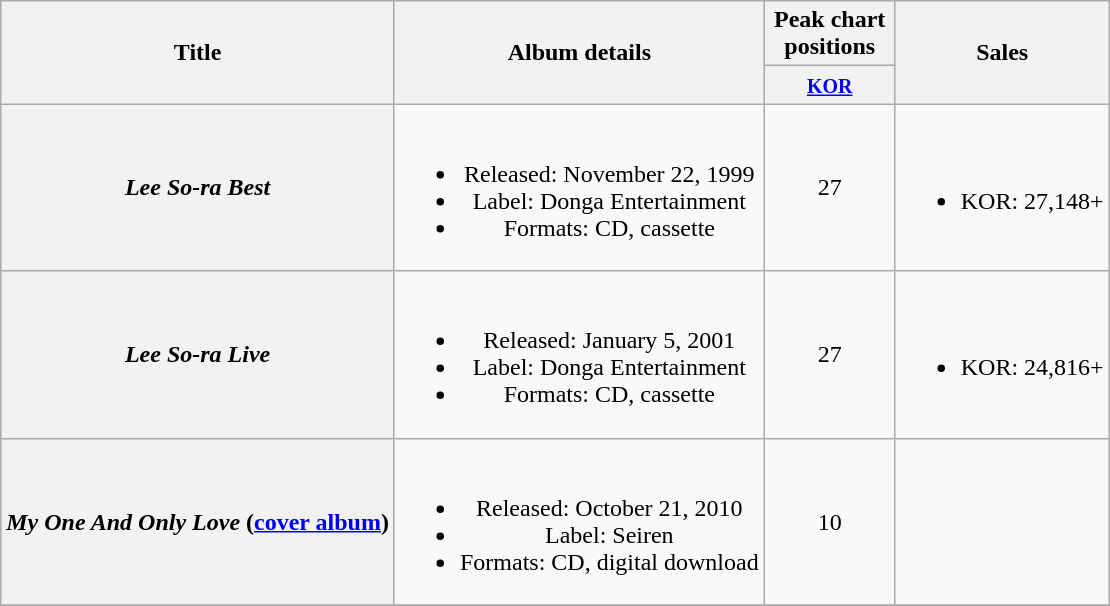<table class="wikitable plainrowheaders" style="text-align:center;">
<tr>
<th scope="col" rowspan="2">Title</th>
<th scope="col" rowspan="2">Album details</th>
<th scope="col" colspan="1" style="width:5em;">Peak chart positions</th>
<th scope="col" rowspan="2">Sales</th>
</tr>
<tr>
<th><small><a href='#'>KOR</a></small><br></th>
</tr>
<tr>
<th scope="row"><em>Lee So-ra Best</em></th>
<td><br><ul><li>Released: November 22, 1999</li><li>Label: Donga Entertainment</li><li>Formats: CD, cassette</li></ul></td>
<td>27</td>
<td><br><ul><li>KOR: 27,148+</li></ul></td>
</tr>
<tr>
<th scope="row"><em>Lee So-ra Live</em></th>
<td><br><ul><li>Released: January 5, 2001</li><li>Label: Donga Entertainment</li><li>Formats: CD, cassette</li></ul></td>
<td>27</td>
<td><br><ul><li>KOR: 24,816+</li></ul></td>
</tr>
<tr>
<th scope="row"><em>My One And Only Love</em> (<a href='#'>cover album</a>)</th>
<td><br><ul><li>Released: October 21, 2010</li><li>Label: Seiren</li><li>Formats: CD, digital download</li></ul></td>
<td>10</td>
<td></td>
</tr>
<tr>
</tr>
</table>
